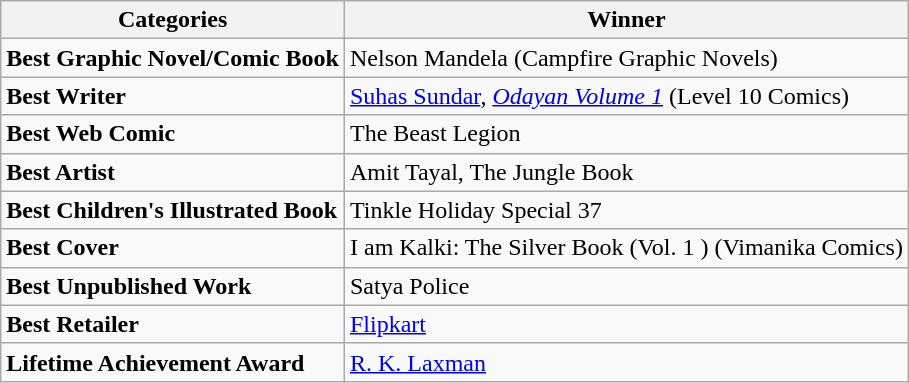<table class="wikitable">
<tr>
<th>Categories</th>
<th>Winner</th>
</tr>
<tr>
<td><strong>Best Graphic Novel/Comic Book</strong></td>
<td>Nelson Mandela (Campfire Graphic Novels)</td>
</tr>
<tr>
<td><strong>Best Writer</strong></td>
<td><a href='#'>Suhas Sundar</a>, <em><a href='#'>Odayan Volume 1</a></em> (Level 10 Comics)</td>
</tr>
<tr>
<td><strong>Best Web Comic</strong></td>
<td>The Beast Legion</td>
</tr>
<tr>
<td><strong>Best Artist</strong></td>
<td>Amit Tayal, The Jungle Book</td>
</tr>
<tr>
<td><strong>Best Children's Illustrated Book</strong></td>
<td>Tinkle Holiday Special 37</td>
</tr>
<tr>
<td><strong>Best Cover</strong></td>
<td>I am Kalki: The Silver Book (Vol. 1 ) (Vimanika Comics)</td>
</tr>
<tr>
<td><strong>Best Unpublished Work</strong></td>
<td>Satya Police</td>
</tr>
<tr>
<td><strong>Best Retailer</strong></td>
<td><a href='#'>Flipkart</a></td>
</tr>
<tr>
<td><strong>Lifetime Achievement Award</strong></td>
<td><a href='#'>R. K. Laxman</a></td>
</tr>
</table>
